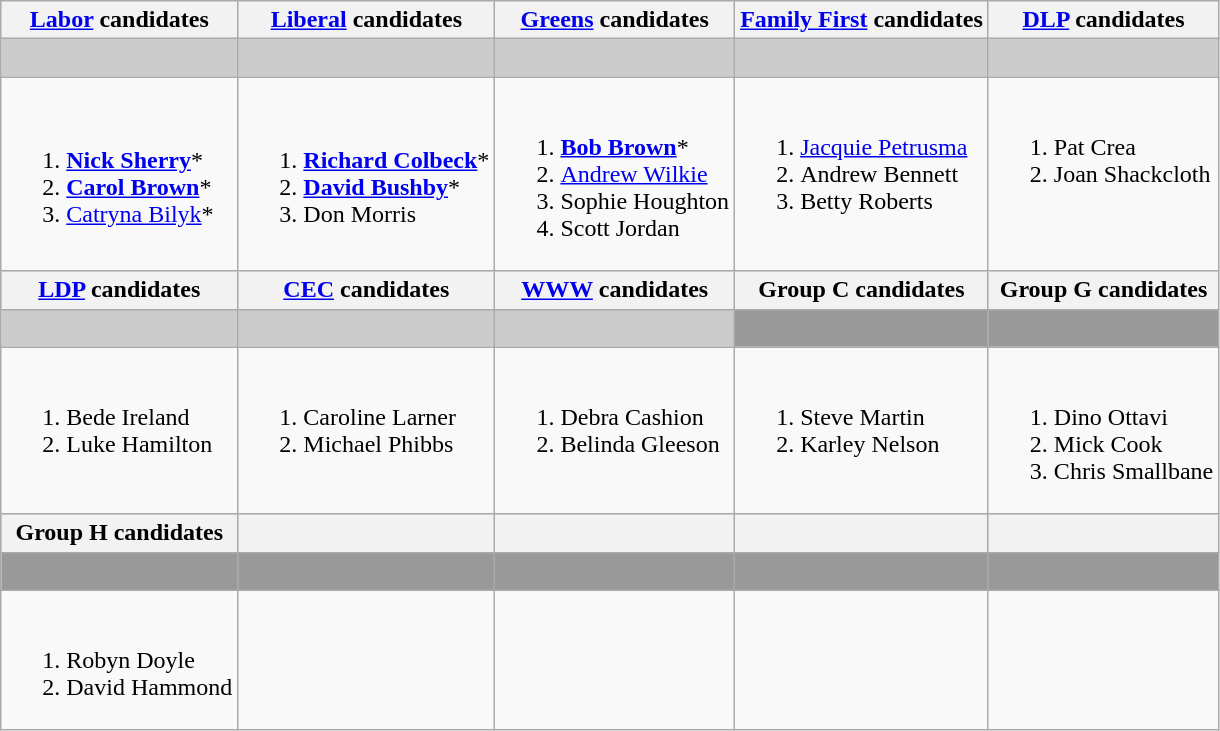<table class="wikitable">
<tr>
<th><a href='#'>Labor</a> candidates</th>
<th><a href='#'>Liberal</a> candidates</th>
<th><a href='#'>Greens</a> candidates</th>
<th><a href='#'>Family First</a> candidates</th>
<th><a href='#'>DLP</a> candidates</th>
</tr>
<tr style="background:#ccc;">
<td></td>
<td></td>
<td></td>
<td></td>
<td> </td>
</tr>
<tr>
<td><br><ol><li><strong><a href='#'>Nick Sherry</a></strong>*</li><li><strong><a href='#'>Carol Brown</a></strong>*</li><li><a href='#'>Catryna Bilyk</a>*</li></ol></td>
<td><br><ol><li><strong><a href='#'>Richard Colbeck</a></strong>*</li><li><strong><a href='#'>David Bushby</a></strong>*</li><li>Don Morris</li></ol></td>
<td><br><ol><li><strong><a href='#'>Bob Brown</a></strong>*</li><li><a href='#'>Andrew Wilkie</a></li><li>Sophie Houghton</li><li>Scott Jordan</li></ol></td>
<td valign=top><br><ol><li><a href='#'>Jacquie Petrusma</a></li><li>Andrew Bennett</li><li>Betty Roberts</li></ol></td>
<td valign=top><br><ol><li>Pat Crea</li><li>Joan Shackcloth</li></ol></td>
</tr>
<tr style="background:#ccc;">
<th><a href='#'>LDP</a> candidates</th>
<th><a href='#'>CEC</a> candidates</th>
<th><a href='#'>WWW</a> candidates</th>
<th>Group C candidates</th>
<th>Group G candidates</th>
</tr>
<tr style="background:#ccc;">
<td></td>
<td></td>
<td></td>
<td style="background:#999;"></td>
<td style="background:#999;"> </td>
</tr>
<tr>
<td valign=top><br><ol><li>Bede Ireland</li><li>Luke Hamilton</li></ol></td>
<td valign=top><br><ol><li>Caroline Larner</li><li>Michael Phibbs</li></ol></td>
<td valign=top><br><ol><li>Debra Cashion</li><li>Belinda Gleeson</li></ol></td>
<td valign=top><br><ol><li>Steve Martin</li><li>Karley Nelson</li></ol></td>
<td valign=top><br><ol><li>Dino Ottavi</li><li>Mick Cook</li><li>Chris Smallbane</li></ol></td>
</tr>
<tr style="background:#ccc;">
<th>Group H candidates</th>
<th></th>
<th></th>
<th></th>
<th></th>
</tr>
<tr style=" background:#999;">
<td></td>
<td style="background:#999;"></td>
<td style="background:#999;"></td>
<td style="background:#999;"></td>
<td style="background:#999;"> </td>
</tr>
<tr>
<td valign=top><br><ol><li>Robyn Doyle</li><li>David Hammond</li></ol></td>
<td valign=top></td>
<td valign=top></td>
<td valign=top></td>
<td valign=top></td>
</tr>
</table>
